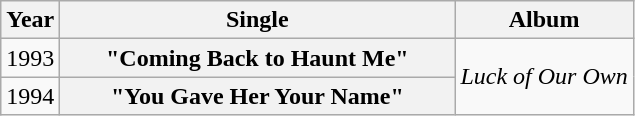<table class="wikitable plainrowheaders">
<tr>
<th>Year</th>
<th style="width:16em;">Single</th>
<th>Album</th>
</tr>
<tr>
<td>1993</td>
<th scope="row">"Coming Back to Haunt Me"</th>
<td rowspan="2"><em>Luck of Our Own</em></td>
</tr>
<tr>
<td>1994</td>
<th scope="row">"You Gave Her Your Name"</th>
</tr>
</table>
